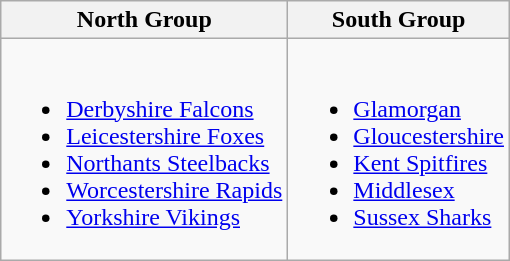<table class="wikitable">
<tr>
<th>North Group</th>
<th>South Group</th>
</tr>
<tr>
<td><br><ul><li><a href='#'>Derbyshire Falcons</a></li><li><a href='#'>Leicestershire Foxes</a></li><li><a href='#'>Northants Steelbacks</a></li><li><a href='#'>Worcestershire Rapids</a></li><li><a href='#'>Yorkshire Vikings</a></li></ul></td>
<td><br><ul><li><a href='#'>Glamorgan</a></li><li><a href='#'>Gloucestershire</a></li><li><a href='#'>Kent Spitfires</a></li><li><a href='#'>Middlesex</a></li><li><a href='#'>Sussex Sharks</a></li></ul></td>
</tr>
</table>
